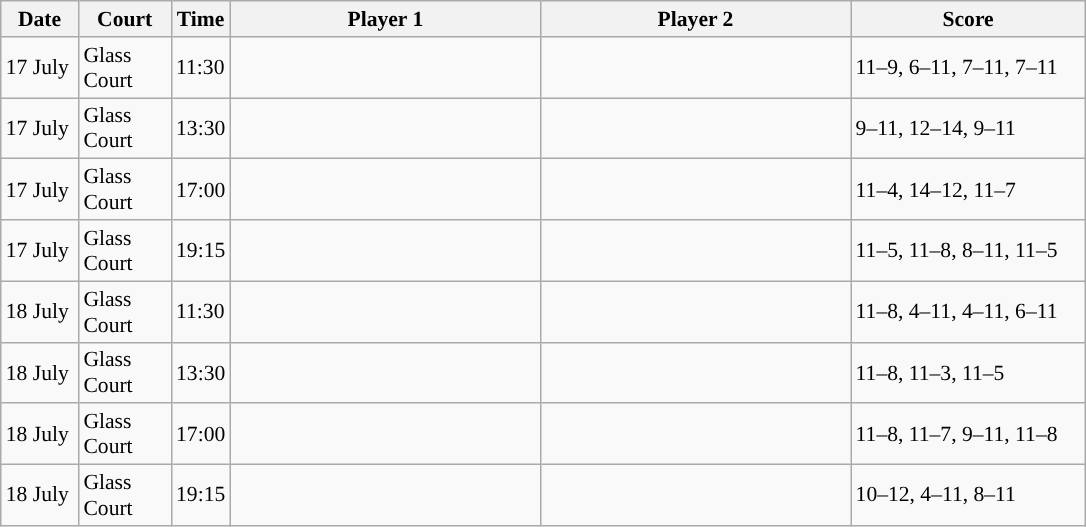<table class="sortable wikitable" style="font-size:90%">
<tr>
<th width="45" class="unsortable">Date</th>
<th width="55">Court</th>
<th width="30">Time</th>
<th width="200">Player 1</th>
<th width="200">Player 2</th>
<th width="150" class="unsortable">Score</th>
</tr>
<tr>
<td>17 July</td>
<td>Glass Court</td>
<td>11:30</td>
<td></td>
<td><strong></strong></td>
<td>11–9, 6–11, 7–11, 7–11</td>
</tr>
<tr>
<td>17 July</td>
<td>Glass Court</td>
<td>13:30</td>
<td></td>
<td><strong></strong></td>
<td>9–11, 12–14, 9–11</td>
</tr>
<tr>
<td>17 July</td>
<td>Glass Court</td>
<td>17:00</td>
<td><strong></strong></td>
<td></td>
<td>11–4, 14–12, 11–7</td>
</tr>
<tr>
<td>17 July</td>
<td>Glass Court</td>
<td>19:15</td>
<td><strong></strong></td>
<td></td>
<td>11–5, 11–8, 8–11, 11–5</td>
</tr>
<tr>
<td>18 July</td>
<td>Glass Court</td>
<td>11:30</td>
<td></td>
<td><strong></strong></td>
<td>11–8, 4–11, 4–11, 6–11</td>
</tr>
<tr>
<td>18 July</td>
<td>Glass Court</td>
<td>13:30</td>
<td><strong></strong></td>
<td></td>
<td>11–8, 11–3, 11–5</td>
</tr>
<tr>
<td>18 July</td>
<td>Glass Court</td>
<td>17:00</td>
<td><strong></strong></td>
<td></td>
<td>11–8, 11–7, 9–11, 11–8</td>
</tr>
<tr>
<td>18 July</td>
<td>Glass Court</td>
<td>19:15</td>
<td></td>
<td><strong></strong></td>
<td>10–12, 4–11, 8–11</td>
</tr>
</table>
